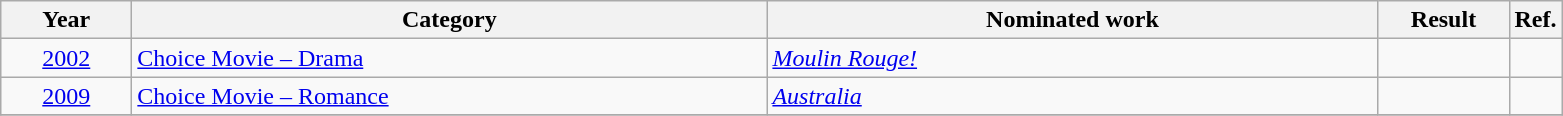<table class=wikitable>
<tr>
<th scope="col" style="width:5em;">Year</th>
<th scope="col" style="width:26em;">Category</th>
<th scope="col" style="width:25em;">Nominated work</th>
<th scope="col" style="width:5em;">Result</th>
<th>Ref.</th>
</tr>
<tr>
<td style="text-align:center;"><a href='#'>2002</a></td>
<td><a href='#'>Choice Movie – Drama</a></td>
<td><em><a href='#'>Moulin Rouge!</a></em></td>
<td></td>
<td></td>
</tr>
<tr>
<td style="text-align:center;"><a href='#'>2009</a></td>
<td><a href='#'>Choice Movie – Romance</a></td>
<td><em><a href='#'>Australia</a></em></td>
<td></td>
<td></td>
</tr>
<tr>
</tr>
</table>
